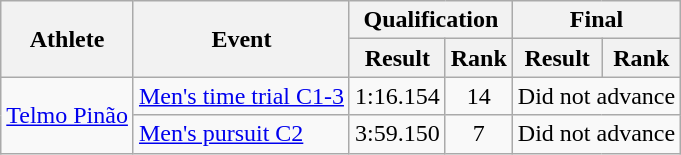<table class="wikitable">
<tr>
<th rowspan="2">Athlete</th>
<th rowspan="2">Event</th>
<th colspan="2">Qualification</th>
<th colspan="2">Final</th>
</tr>
<tr>
<th>Result</th>
<th>Rank</th>
<th>Result</th>
<th>Rank</th>
</tr>
<tr align="center">
<td rowspan="2" align="left"><a href='#'>Telmo Pinão</a></td>
<td align="left"><a href='#'>Men's time trial C1-3</a></td>
<td>1:16.154</td>
<td>14</td>
<td colspan="2">Did not advance</td>
</tr>
<tr align="center">
<td align="left"><a href='#'>Men's pursuit C2</a></td>
<td>3:59.150</td>
<td>7</td>
<td colspan="2">Did not advance</td>
</tr>
</table>
